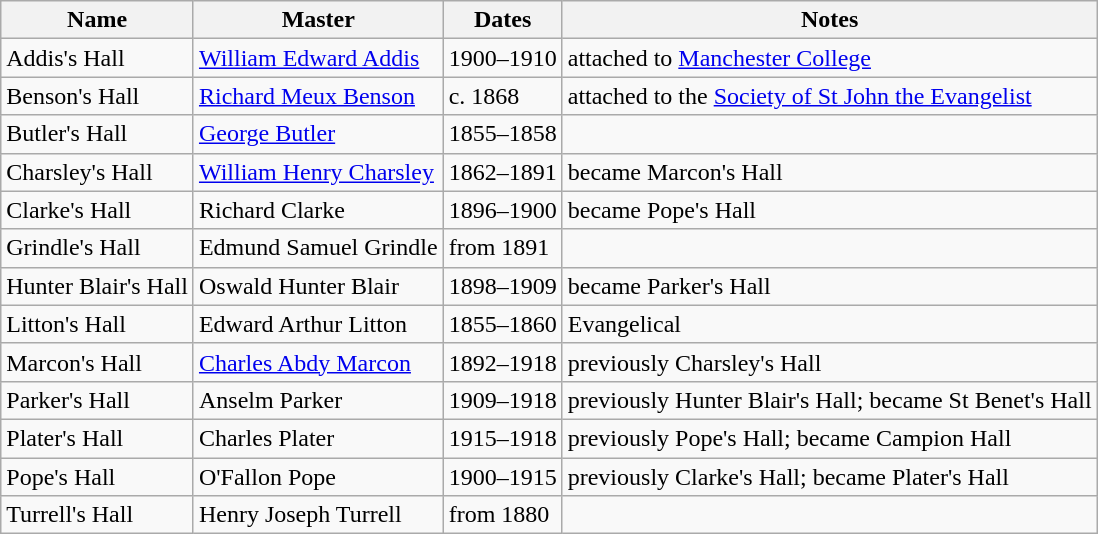<table class="wikitable sortable">
<tr>
<th>Name</th>
<th>Master</th>
<th>Dates</th>
<th>Notes</th>
</tr>
<tr>
<td>Addis's Hall</td>
<td><a href='#'>William Edward Addis</a></td>
<td>1900–1910</td>
<td>attached to <a href='#'>Manchester College</a></td>
</tr>
<tr>
<td>Benson's Hall</td>
<td><a href='#'>Richard Meux Benson</a></td>
<td>c. 1868</td>
<td>attached to the <a href='#'>Society of St John the Evangelist</a></td>
</tr>
<tr>
<td>Butler's Hall</td>
<td><a href='#'>George Butler</a></td>
<td>1855–1858</td>
<td></td>
</tr>
<tr>
<td>Charsley's Hall</td>
<td><a href='#'>William Henry Charsley</a></td>
<td>1862–1891</td>
<td>became Marcon's Hall</td>
</tr>
<tr>
<td>Clarke's Hall</td>
<td>Richard Clarke</td>
<td>1896–1900</td>
<td>became Pope's Hall</td>
</tr>
<tr>
<td>Grindle's Hall</td>
<td>Edmund Samuel Grindle</td>
<td>from 1891</td>
<td></td>
</tr>
<tr>
<td>Hunter Blair's Hall</td>
<td>Oswald Hunter Blair</td>
<td>1898–1909</td>
<td>became Parker's Hall</td>
</tr>
<tr>
<td>Litton's Hall</td>
<td>Edward Arthur Litton</td>
<td>1855–1860</td>
<td>Evangelical</td>
</tr>
<tr>
<td>Marcon's Hall</td>
<td><a href='#'>Charles Abdy Marcon</a></td>
<td>1892–1918</td>
<td>previously Charsley's Hall</td>
</tr>
<tr>
<td>Parker's Hall</td>
<td>Anselm Parker</td>
<td>1909–1918</td>
<td>previously Hunter Blair's Hall; became St Benet's Hall</td>
</tr>
<tr>
<td>Plater's Hall</td>
<td>Charles Plater</td>
<td>1915–1918</td>
<td>previously Pope's Hall; became Campion Hall</td>
</tr>
<tr>
<td>Pope's Hall</td>
<td>O'Fallon Pope</td>
<td>1900–1915</td>
<td>previously Clarke's Hall; became Plater's Hall</td>
</tr>
<tr>
<td>Turrell's Hall</td>
<td>Henry Joseph Turrell</td>
<td>from 1880</td>
<td></td>
</tr>
</table>
